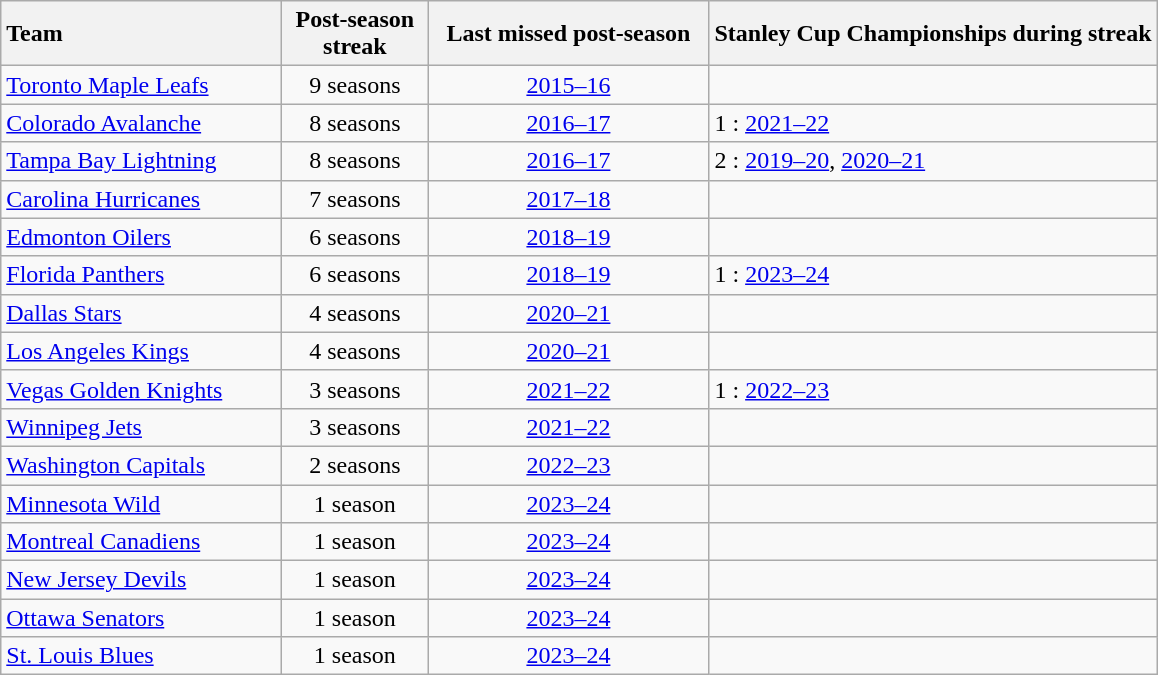<table class="wikitable sortable" style="text-align:center">
<tr>
<th style="text-align:left" width="180pt">Team</th>
<th width="90pt">Post-season streak</th>
<th width="180pt">Last missed post-season</th>
<th class="unsortable">Stanley Cup Championships during streak</th>
</tr>
<tr>
<td align="left"><a href='#'>Toronto Maple Leafs</a></td>
<td>9 seasons</td>
<td><a href='#'>2015–16</a></td>
<td></td>
</tr>
<tr>
<td align="left"><a href='#'>Colorado Avalanche</a></td>
<td>8 seasons</td>
<td><a href='#'>2016–17</a></td>
<td align="left">1 : <a href='#'>2021–22</a></td>
</tr>
<tr>
<td align="left"><a href='#'>Tampa Bay Lightning</a></td>
<td>8 seasons</td>
<td><a href='#'>2016–17</a></td>
<td align="left">2 : <a href='#'>2019–20</a>, <a href='#'>2020–21</a></td>
</tr>
<tr>
<td align="left"><a href='#'>Carolina Hurricanes</a></td>
<td>7 seasons</td>
<td><a href='#'>2017–18</a></td>
<td></td>
</tr>
<tr>
<td align="left"><a href='#'>Edmonton Oilers</a></td>
<td>6 seasons</td>
<td><a href='#'>2018–19</a></td>
<td></td>
</tr>
<tr>
<td align="left"><a href='#'>Florida Panthers</a></td>
<td>6 seasons</td>
<td><a href='#'>2018–19</a></td>
<td align="left">1 : <a href='#'>2023–24</a></td>
</tr>
<tr>
<td align="left"><a href='#'>Dallas Stars</a></td>
<td>4 seasons</td>
<td><a href='#'>2020–21</a></td>
<td></td>
</tr>
<tr>
<td align="left"><a href='#'>Los Angeles Kings</a></td>
<td>4 seasons</td>
<td><a href='#'>2020–21</a></td>
<td></td>
</tr>
<tr>
<td align="left"><a href='#'>Vegas Golden Knights</a></td>
<td>3 seasons</td>
<td><a href='#'>2021–22</a></td>
<td align="left">1 : <a href='#'>2022–23</a></td>
</tr>
<tr>
<td align="left"><a href='#'>Winnipeg Jets</a></td>
<td>3 seasons</td>
<td><a href='#'>2021–22</a></td>
<td></td>
</tr>
<tr>
<td align="left"><a href='#'>Washington Capitals</a></td>
<td>2 seasons</td>
<td><a href='#'>2022–23</a></td>
<td></td>
</tr>
<tr>
<td align="left"><a href='#'>Minnesota Wild</a></td>
<td>1 season</td>
<td><a href='#'>2023–24</a></td>
<td></td>
</tr>
<tr>
<td align="left"><a href='#'>Montreal Canadiens</a></td>
<td>1 season</td>
<td><a href='#'>2023–24</a></td>
<td></td>
</tr>
<tr>
<td align="left"><a href='#'>New Jersey Devils</a></td>
<td>1 season</td>
<td><a href='#'>2023–24</a></td>
<td></td>
</tr>
<tr>
<td align="left"><a href='#'>Ottawa Senators</a></td>
<td>1 season</td>
<td><a href='#'>2023–24</a></td>
<td></td>
</tr>
<tr>
<td align="left"><a href='#'>St. Louis Blues</a></td>
<td>1 season</td>
<td><a href='#'>2023–24</a></td>
<td></td>
</tr>
</table>
